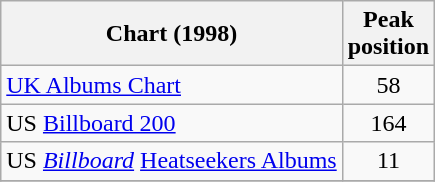<table class="wikitable sortable">
<tr>
<th>Chart (1998)</th>
<th>Peak<br>position</th>
</tr>
<tr>
<td><a href='#'>UK Albums Chart</a></td>
<td align="center">58</td>
</tr>
<tr>
<td>US <a href='#'>Billboard 200</a></td>
<td align="center">164</td>
</tr>
<tr>
<td>US <em><a href='#'>Billboard</a></em> <a href='#'>Heatseekers Albums</a></td>
<td align="center">11</td>
</tr>
<tr>
</tr>
</table>
